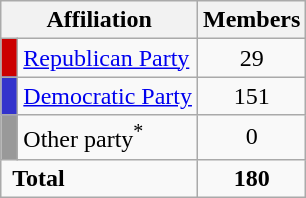<table class=wikitable>
<tr>
<th colspan=2 align=center valign=bottom bgcolor="lightgray">Affiliation</th>
<th valign=bottom bgcolor="lightgray">Members</th>
</tr>
<tr>
<td bgcolor="#CC0000"> </td>
<td><a href='#'>Republican Party</a></td>
<td align=center>29</td>
</tr>
<tr>
<td bgcolor="#3333CC"> </td>
<td><a href='#'>Democratic Party</a></td>
<td align=center>151</td>
</tr>
<tr>
<td bgcolor="#999999"> </td>
<td>Other party<sup>*</sup></td>
<td align=center>0</td>
</tr>
<tr>
<td colspan=2> <strong>Total</strong></td>
<td align=center><strong>180</strong></td>
</tr>
</table>
